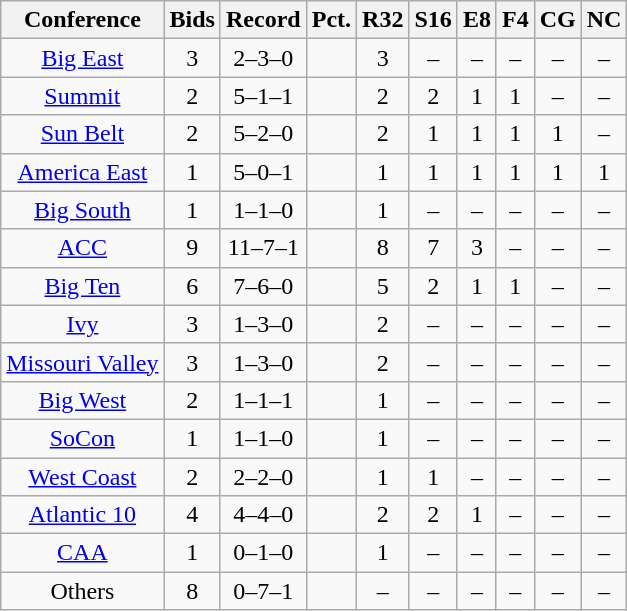<table class="wikitable sortable plainrowheaders" style="text-align:center;">
<tr>
<th scope="col">Conference</th>
<th scope="col" data-sort-type="number">Bids</th>
<th scope="col">Record</th>
<th scope="col" data-sort-type="number">Pct.</th>
<th scope="col" data-sort-type="number">R32</th>
<th scope="col" data-sort-type="number">S16</th>
<th scope="col" data-sort-type="number">E8</th>
<th scope="col" data-sort-type="number">F4</th>
<th scope="col" data-sort-type="number">CG</th>
<th scope="col" data-sort-type="number">NC</th>
</tr>
<tr>
<td><a href='#'>Big East</a></td>
<td>3</td>
<td>2–3–0</td>
<td></td>
<td>3</td>
<td>–</td>
<td>–</td>
<td data-sort-value="-1">–</td>
<td data-sort-value="-1">–</td>
<td data-sort-value="-1">–</td>
</tr>
<tr>
<td><a href='#'>Summit</a></td>
<td>2</td>
<td>5–1–1</td>
<td></td>
<td>2</td>
<td>2</td>
<td>1</td>
<td data-sort-value="-1">1</td>
<td data-sort-value="-1">–</td>
<td data-sort-value="-1">–</td>
</tr>
<tr>
<td><a href='#'>Sun Belt</a></td>
<td>2</td>
<td>5–2–0</td>
<td></td>
<td>2</td>
<td>1</td>
<td>1</td>
<td data-sort-value="-1">1</td>
<td data-sort-value="-1">1</td>
<td data-sort-value="-1">–</td>
</tr>
<tr>
<td><a href='#'>America East</a></td>
<td>1</td>
<td>5–0–1</td>
<td></td>
<td>1</td>
<td>1</td>
<td data-sort-value="-1">1</td>
<td data-sort-value="-1">1</td>
<td data-sort-value="-1">1</td>
<td data-sort-value="-1">1</td>
</tr>
<tr>
<td><a href='#'>Big South</a></td>
<td>1</td>
<td>1–1–0</td>
<td></td>
<td>1</td>
<td>–</td>
<td>–</td>
<td data-sort-value="-1">–</td>
<td data-sort-value="-1">–</td>
<td data-sort-value="-1">–</td>
</tr>
<tr>
<td><a href='#'>ACC</a></td>
<td>9</td>
<td>11–7–1</td>
<td></td>
<td>8</td>
<td>7</td>
<td>3</td>
<td data-sort-value="-1">–</td>
<td data-sort-value="-1">–</td>
<td data-sort-value="-1">–</td>
</tr>
<tr>
<td><a href='#'>Big Ten</a></td>
<td>6</td>
<td>7–6–0</td>
<td></td>
<td>5</td>
<td>2</td>
<td>1</td>
<td data-sort-value="-1">1</td>
<td data-sort-value="-1">–</td>
<td data-sort-value="-1">–</td>
</tr>
<tr>
<td><a href='#'>Ivy</a></td>
<td>3</td>
<td>1–3–0</td>
<td></td>
<td>2</td>
<td>–</td>
<td>–</td>
<td data-sort-value="-1">–</td>
<td data-sort-value="-1">–</td>
<td data-sort-value="-1">–</td>
</tr>
<tr>
<td><a href='#'>Missouri Valley</a></td>
<td>3</td>
<td>1–3–0</td>
<td></td>
<td>2</td>
<td>–</td>
<td>–</td>
<td data-sort-value="-1">–</td>
<td data-sort-value="-1">–</td>
<td data-sort-value="-1">–</td>
</tr>
<tr>
<td><a href='#'>Big West</a></td>
<td>2</td>
<td>1–1–1</td>
<td></td>
<td>1</td>
<td>–</td>
<td>–</td>
<td data-sort-value="-1">–</td>
<td data-sort-value="-1">–</td>
<td data-sort-value="-1">–</td>
</tr>
<tr>
<td><a href='#'>SoCon</a></td>
<td>1</td>
<td>1–1–0</td>
<td></td>
<td>1</td>
<td>–</td>
<td>–</td>
<td data-sort-value="-1">–</td>
<td data-sort-value="-1">–</td>
<td data-sort-value="-1">–</td>
</tr>
<tr>
<td><a href='#'>West Coast</a></td>
<td>2</td>
<td>2–2–0</td>
<td></td>
<td>1</td>
<td>1</td>
<td>–</td>
<td data-sort-value="-1">–</td>
<td data-sort-value="-1">–</td>
<td data-sort-value="-1">–</td>
</tr>
<tr>
<td><a href='#'>Atlantic 10</a></td>
<td>4</td>
<td>4–4–0</td>
<td></td>
<td>2</td>
<td>2</td>
<td>1</td>
<td data-sort-value="-1">–</td>
<td data-sort-value="-1">–</td>
<td data-sort-value="-1">–</td>
</tr>
<tr>
<td><a href='#'>CAA</a></td>
<td>1</td>
<td>0–1–0</td>
<td></td>
<td>1</td>
<td>–</td>
<td>–</td>
<td data-sort-value="-1">–</td>
<td data-sort-value="-1">–</td>
<td data-sort-value="-1">–</td>
</tr>
<tr>
<td>Others</td>
<td>8</td>
<td>0–7–1</td>
<td></td>
<td data-sort-value="-1">–</td>
<td data-sort-value="-1">–</td>
<td data-sort-value="-1">–</td>
<td data-sort-value="-1">–</td>
<td data-sort-value="-1">–</td>
<td data-sort-value="-1">–</td>
</tr>
</table>
